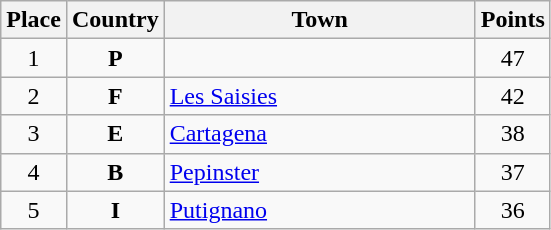<table class="wikitable" style="text-align;">
<tr>
<th width="25">Place</th>
<th width="25">Country</th>
<th width="200">Town</th>
<th width="25">Points</th>
</tr>
<tr>
<td align="center">1</td>
<td align="center"><strong>P</strong></td>
<td align="left"></td>
<td align="center">47</td>
</tr>
<tr>
<td align="center">2</td>
<td align="center"><strong>F</strong></td>
<td align="left"><a href='#'>Les Saisies</a></td>
<td align="center">42</td>
</tr>
<tr>
<td align="center">3</td>
<td align="center"><strong>E</strong></td>
<td align="left"><a href='#'>Cartagena</a></td>
<td align="center">38</td>
</tr>
<tr>
<td align="center">4</td>
<td align="center"><strong>B</strong></td>
<td align="left"><a href='#'>Pepinster</a></td>
<td align="center">37</td>
</tr>
<tr>
<td align="center">5</td>
<td align="center"><strong>I</strong></td>
<td align="left"><a href='#'>Putignano</a></td>
<td align="center">36</td>
</tr>
</table>
